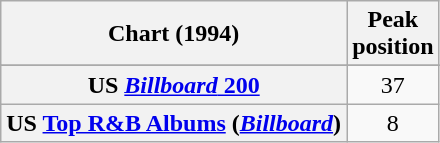<table class="wikitable sortable plainrowheaders" style="text-align:center">
<tr>
<th scope="col">Chart (1994)</th>
<th scope="col">Peak<br> position</th>
</tr>
<tr>
</tr>
<tr>
</tr>
<tr>
<th scope="row">US <a href='#'><em>Billboard</em> 200</a></th>
<td>37</td>
</tr>
<tr>
<th scope="row">US <a href='#'>Top R&B Albums</a> (<em><a href='#'>Billboard</a></em>)</th>
<td>8</td>
</tr>
</table>
